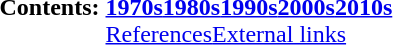<table id="toc" class="toc plainlinks" style="summary:Metro Manila Film Festival Award for Best Editing">
<tr>
<th>Contents: </th>
<td><br><strong><a href='#'>1970s</a></strong><strong><a href='#'>1980s</a></strong><strong><a href='#'>1990s</a></strong><strong><a href='#'>2000s</a></strong><strong><a href='#'>2010s</a></strong><br>
<a href='#'>References</a><a href='#'>External links</a></td>
</tr>
</table>
